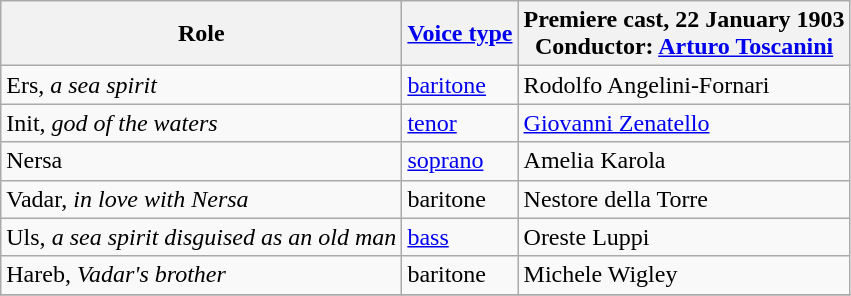<table class="wikitable">
<tr>
<th>Role</th>
<th><a href='#'>Voice type</a></th>
<th>Premiere cast, 22 January 1903<br>Conductor: <a href='#'>Arturo Toscanini</a></th>
</tr>
<tr>
<td>Ers, <em>a sea spirit</em></td>
<td><a href='#'>baritone</a></td>
<td>Rodolfo Angelini-Fornari</td>
</tr>
<tr>
<td>Init, <em>god of the waters</em></td>
<td><a href='#'>tenor</a></td>
<td><a href='#'>Giovanni Zenatello</a></td>
</tr>
<tr>
<td>Nersa</td>
<td><a href='#'>soprano</a></td>
<td>Amelia Karola</td>
</tr>
<tr>
<td>Vadar, <em>in love with Nersa</em></td>
<td>baritone</td>
<td>Nestore della Torre</td>
</tr>
<tr>
<td>Uls, <em>a sea spirit disguised as an old man</em></td>
<td><a href='#'>bass</a></td>
<td>Oreste Luppi</td>
</tr>
<tr>
<td>Hareb, <em>Vadar's brother</em></td>
<td>baritone</td>
<td>Michele Wigley</td>
</tr>
<tr>
</tr>
</table>
